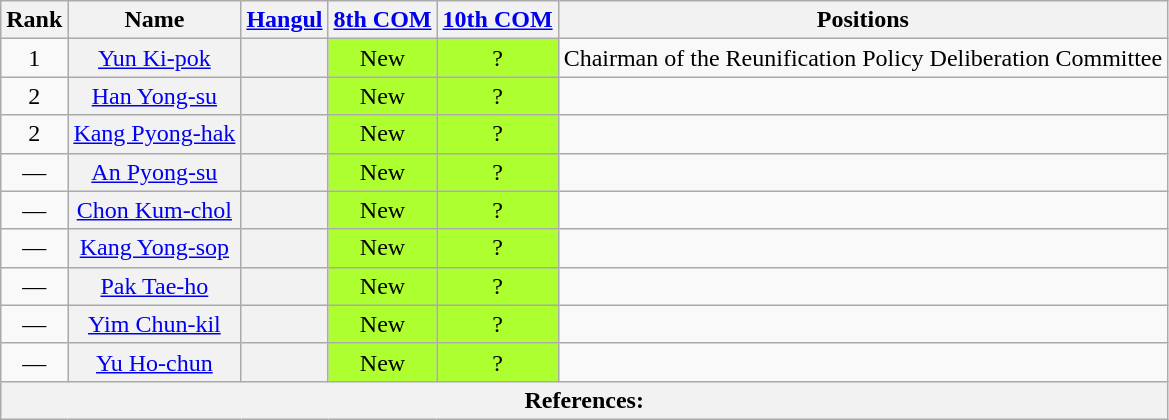<table class="wikitable sortable">
<tr>
<th>Rank</th>
<th>Name</th>
<th class="unsortable"><a href='#'>Hangul</a></th>
<th><a href='#'>8th COM</a></th>
<th><a href='#'>10th COM</a></th>
<th>Positions</th>
</tr>
<tr>
<td align="center">1</td>
<th align="center" scope="row" style="font-weight:normal;"><a href='#'>Yun Ki-pok</a></th>
<th align="center" scope="row" style="font-weight:normal;"></th>
<td align="center" style="background: GreenYellow">New</td>
<td align="center" style="background: GreenYellow">?</td>
<td>Chairman of the Reunification Policy Deliberation Committee</td>
</tr>
<tr>
<td align="center">2</td>
<th align="center" scope="row" style="font-weight:normal;"><a href='#'>Han Yong-su</a></th>
<th align="center" scope="row" style="font-weight:normal;"></th>
<td align="center" style="background: GreenYellow">New</td>
<td align="center" style="background: GreenYellow">?</td>
<td></td>
</tr>
<tr>
<td align="center">2</td>
<th align="center" scope="row" style="font-weight:normal;"><a href='#'>Kang Pyong-hak</a></th>
<th align="center" scope="row" style="font-weight:normal;"></th>
<td align="center" style="background: GreenYellow">New</td>
<td align="center" style="background: GreenYellow">?</td>
<td></td>
</tr>
<tr>
<td align="center">—</td>
<th align="center" scope="row" style="font-weight:normal;"><a href='#'>An Pyong-su</a></th>
<th align="center" scope="row" style="font-weight:normal;"></th>
<td align="center" style="background: GreenYellow">New</td>
<td align="center" style="background: GreenYellow">?</td>
<td></td>
</tr>
<tr>
<td align="center">—</td>
<th align="center" scope="row" style="font-weight:normal;"><a href='#'>Chon Kum-chol</a></th>
<th align="center" scope="row" style="font-weight:normal;"></th>
<td align="center" style="background: GreenYellow">New</td>
<td align="center" style="background: GreenYellow">?</td>
<td></td>
</tr>
<tr>
<td align="center">—</td>
<th align="center" scope="row" style="font-weight:normal;"><a href='#'>Kang Yong-sop</a></th>
<th align="center" scope="row" style="font-weight:normal;"></th>
<td align="center" style="background: GreenYellow">New</td>
<td align="center" style="background: GreenYellow">?</td>
<td></td>
</tr>
<tr>
<td align="center">—</td>
<th align="center" scope="row" style="font-weight:normal;"><a href='#'>Pak Tae-ho</a></th>
<th align="center" scope="row" style="font-weight:normal;"></th>
<td align="center" style="background: GreenYellow">New</td>
<td align="center" style="background: GreenYellow">?</td>
<td></td>
</tr>
<tr>
<td align="center">—</td>
<th align="center" scope="row" style="font-weight:normal;"><a href='#'>Yim Chun-kil</a></th>
<th align="center" scope="row" style="font-weight:normal;"></th>
<td align="center" style="background: GreenYellow">New</td>
<td align="center" style="background: GreenYellow">?</td>
<td></td>
</tr>
<tr>
<td align="center">—</td>
<th align="center" scope="row" style="font-weight:normal;"><a href='#'>Yu Ho-chun</a></th>
<th align="center" scope="row" style="font-weight:normal;"></th>
<td align="center" style="background: GreenYellow">New</td>
<td align="center" style="background: GreenYellow">?</td>
<td></td>
</tr>
<tr>
<th colspan="6" unsortable><strong>References:</strong><br></th>
</tr>
</table>
